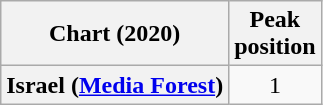<table class="wikitable plainrowheaders" style="text-align:center;">
<tr>
<th>Chart (2020)</th>
<th>Peak<br>position</th>
</tr>
<tr>
<th scope="row">Israel (<a href='#'>Media Forest</a>)</th>
<td>1</td>
</tr>
</table>
